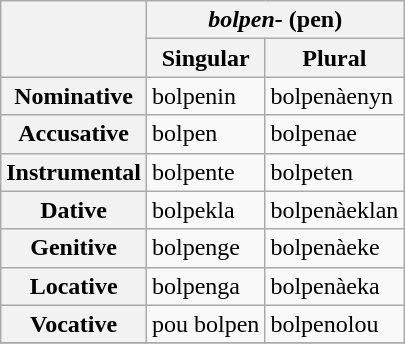<table class="wikitable “wikitable”">
<tr>
<th rowspan="2"></th>
<th colspan="2"><em>bolpen-</em> (pen)</th>
</tr>
<tr>
<th>Singular</th>
<th>Plural</th>
</tr>
<tr>
<th>Nominative</th>
<td>bolpenin</td>
<td>bolpenàenyn</td>
</tr>
<tr>
<th>Accusative</th>
<td>bolpen</td>
<td>bolpenae</td>
</tr>
<tr>
<th>Instrumental</th>
<td>bolpente</td>
<td>bolpeten</td>
</tr>
<tr>
<th>Dative</th>
<td>bolpekla</td>
<td>bolpenàeklan</td>
</tr>
<tr>
<th>Genitive</th>
<td>bolpenge</td>
<td>bolpenàeke</td>
</tr>
<tr>
<th>Locative</th>
<td>bolpenga</td>
<td>bolpenàeka</td>
</tr>
<tr>
<th>Vocative</th>
<td>pou bolpen</td>
<td>bolpenolou</td>
</tr>
<tr>
</tr>
</table>
